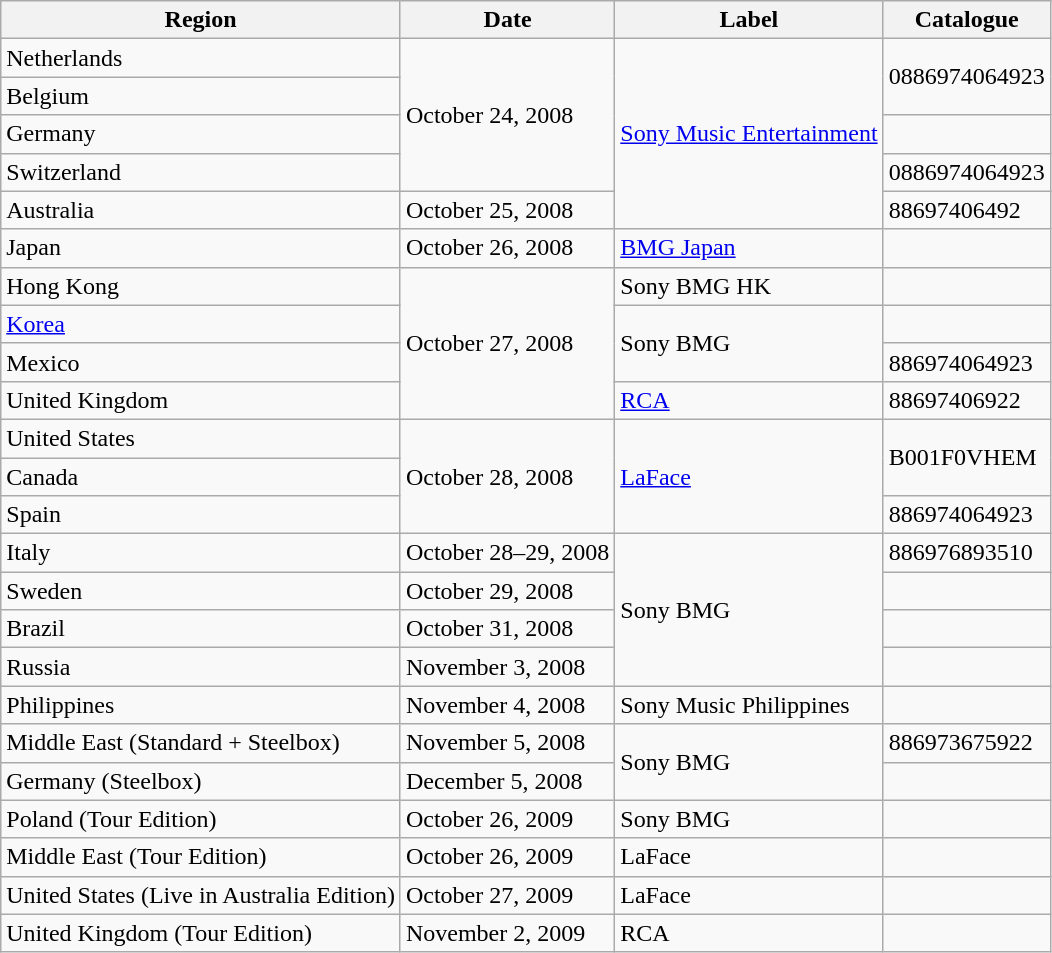<table class=wikitable>
<tr>
<th>Region</th>
<th>Date</th>
<th>Label</th>
<th>Catalogue</th>
</tr>
<tr>
<td>Netherlands</td>
<td rowspan=4>October 24, 2008</td>
<td rowspan=5><a href='#'>Sony Music Entertainment</a></td>
<td rowspan=2>0886974064923</td>
</tr>
<tr>
<td>Belgium</td>
</tr>
<tr>
<td>Germany</td>
<td></td>
</tr>
<tr>
<td>Switzerland</td>
<td>0886974064923</td>
</tr>
<tr>
<td>Australia</td>
<td>October 25, 2008</td>
<td>88697406492</td>
</tr>
<tr>
<td>Japan</td>
<td>October 26, 2008</td>
<td><a href='#'>BMG Japan</a></td>
<td></td>
</tr>
<tr>
<td>Hong Kong</td>
<td rowspan=4>October 27, 2008</td>
<td>Sony BMG HK</td>
<td></td>
</tr>
<tr>
<td><a href='#'>Korea</a></td>
<td rowspan=2>Sony BMG</td>
<td></td>
</tr>
<tr>
<td>Mexico</td>
<td>886974064923</td>
</tr>
<tr>
<td>United Kingdom</td>
<td><a href='#'>RCA</a></td>
<td>88697406922</td>
</tr>
<tr>
<td>United States</td>
<td rowspan=3>October 28, 2008</td>
<td rowspan=3><a href='#'>LaFace</a></td>
<td rowspan=2>B001F0VHEM</td>
</tr>
<tr>
<td>Canada</td>
</tr>
<tr>
<td>Spain</td>
<td>886974064923</td>
</tr>
<tr>
<td>Italy</td>
<td>October 28–29, 2008</td>
<td rowspan=4>Sony BMG</td>
<td>886976893510</td>
</tr>
<tr>
<td>Sweden</td>
<td>October 29, 2008</td>
<td></td>
</tr>
<tr>
<td>Brazil</td>
<td>October 31, 2008</td>
<td></td>
</tr>
<tr>
<td>Russia</td>
<td>November 3, 2008</td>
<td></td>
</tr>
<tr>
<td>Philippines</td>
<td>November 4, 2008</td>
<td>Sony Music Philippines</td>
<td></td>
</tr>
<tr>
<td>Middle East (Standard + Steelbox)</td>
<td>November 5, 2008</td>
<td rowspan="2">Sony BMG</td>
<td>886973675922</td>
</tr>
<tr>
<td>Germany (Steelbox)</td>
<td>December 5, 2008</td>
<td></td>
</tr>
<tr>
<td>Poland (Tour Edition)</td>
<td>October 26, 2009</td>
<td>Sony BMG</td>
<td></td>
</tr>
<tr>
<td>Middle East (Tour Edition)</td>
<td>October 26, 2009</td>
<td>LaFace</td>
<td></td>
</tr>
<tr>
<td>United States (Live in Australia Edition)</td>
<td>October 27, 2009</td>
<td>LaFace</td>
<td></td>
</tr>
<tr>
<td>United Kingdom (Tour Edition)</td>
<td>November 2, 2009</td>
<td>RCA</td>
<td></td>
</tr>
</table>
